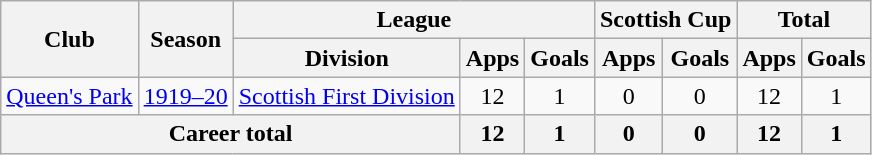<table class="wikitable" style="text-align: center;">
<tr>
<th rowspan="2">Club</th>
<th rowspan="2">Season</th>
<th colspan="3">League</th>
<th colspan="2">Scottish Cup</th>
<th colspan="2">Total</th>
</tr>
<tr>
<th>Division</th>
<th>Apps</th>
<th>Goals</th>
<th>Apps</th>
<th>Goals</th>
<th>Apps</th>
<th>Goals</th>
</tr>
<tr>
<td><a href='#'>Queen's Park</a></td>
<td><a href='#'>1919–20</a></td>
<td><a href='#'>Scottish First Division</a></td>
<td>12</td>
<td>1</td>
<td>0</td>
<td>0</td>
<td>12</td>
<td>1</td>
</tr>
<tr>
<th colspan="3">Career total</th>
<th>12</th>
<th>1</th>
<th>0</th>
<th>0</th>
<th>12</th>
<th>1</th>
</tr>
</table>
